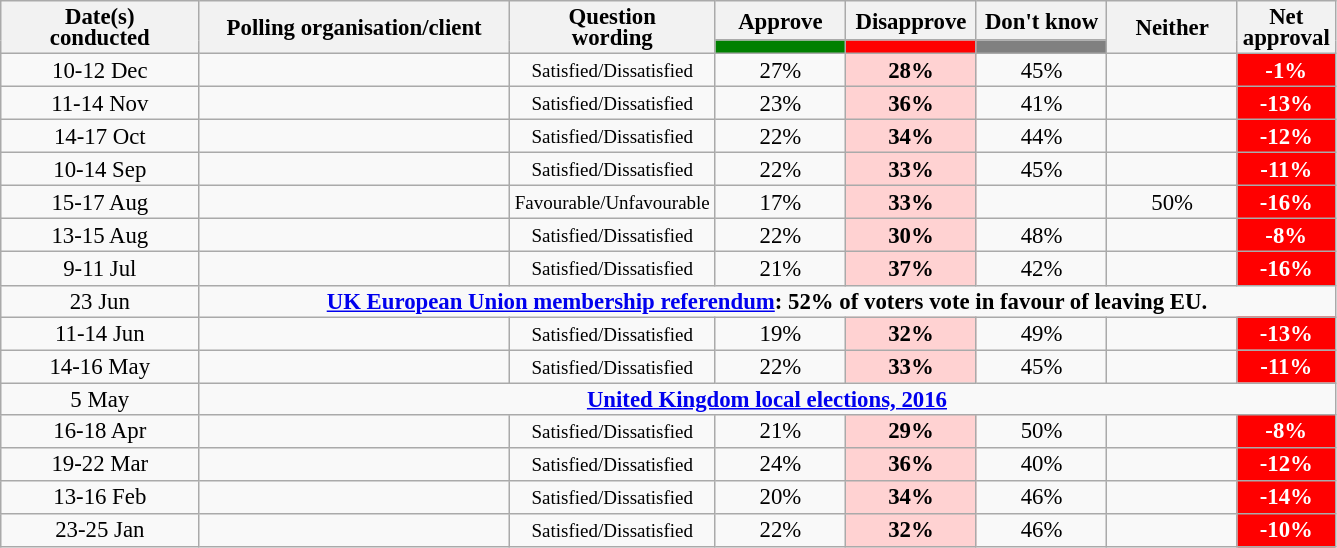<table class="wikitable collapsible sortable" style="text-align:center;font-size:95%;line-height:14px;">
<tr>
<th style="width:125px;" rowspan="2">Date(s)<br>conducted</th>
<th style="width:200px;" rowspan="2">Polling organisation/client</th>
<th style="width:120px;" rowspan="2">Question<br>wording</th>
<th class="unsortable" style="width:80px;">Approve</th>
<th class="unsortable" style="width: 80px;">Disapprove</th>
<th class="unsortable" style="width:80px;">Don't know</th>
<th class="unsortable" style="width:80px;"rowspan="2">Neither</th>
<th class="unsortable" style="width:20px;" rowspan="2">Net approval</th>
</tr>
<tr>
<th class="unsortable" style="background:green;width:60px;"></th>
<th class="unsortable" style="background:red;width:60px;"></th>
<th class="unsortable" style="background:grey;width:60px;"></th>
</tr>
<tr>
<td>10-12 Dec</td>
<td></td>
<td><small>Satisfied/Dissatisfied</small></td>
<td>27%</td>
<td style="background:#FFD2D2"><strong>28%</strong></td>
<td>45%</td>
<td></td>
<td style="background:red;color:white;"><strong>-1%</strong></td>
</tr>
<tr>
<td>11-14 Nov</td>
<td></td>
<td><small>Satisfied/Dissatisfied</small></td>
<td>23%</td>
<td style="background:#FFD2D2"><strong>36%</strong></td>
<td>41%</td>
<td></td>
<td style="background:red;color:white;"><strong>-13%</strong></td>
</tr>
<tr>
<td>14-17 Oct</td>
<td></td>
<td><small>Satisfied/Dissatisfied</small></td>
<td>22%</td>
<td style="background:#FFD2D2"><strong>34%</strong></td>
<td>44%</td>
<td></td>
<td style="background:red;color:white;"><strong>-12%</strong></td>
</tr>
<tr>
<td>10-14 Sep</td>
<td></td>
<td><small>Satisfied/Dissatisfied</small></td>
<td>22%</td>
<td style="background:#FFD2D2"><strong>33%</strong></td>
<td>45%</td>
<td></td>
<td style="background:red;color:white;"><strong>-11%</strong></td>
</tr>
<tr>
<td>15-17 Aug</td>
<td></td>
<td><small>Favourable/Unfavourable</small></td>
<td>17%</td>
<td style="background:#FFD2D2"><strong>33%</strong></td>
<td></td>
<td>50%</td>
<td style="background:red;color:white;"><strong>-16%</strong></td>
</tr>
<tr>
<td>13-15 Aug</td>
<td></td>
<td><small>Satisfied/Dissatisfied</small></td>
<td>22%</td>
<td style="background:#FFD2D2"><strong>30%</strong></td>
<td>48%</td>
<td></td>
<td style="background:red;color:white;"><strong>-8%</strong></td>
</tr>
<tr>
<td>9-11 Jul</td>
<td></td>
<td><small>Satisfied/Dissatisfied</small></td>
<td>21%</td>
<td style="background:#FFD2D2"><strong>37%</strong></td>
<td>42%</td>
<td></td>
<td style="background:red;color:white;"><strong>-16%</strong></td>
</tr>
<tr>
<td>23 Jun</td>
<td colspan="7"><strong><a href='#'>UK European Union membership referendum</a>:  52% of voters vote in favour of leaving EU.</strong></td>
</tr>
<tr>
<td>11-14 Jun</td>
<td></td>
<td><small>Satisfied/Dissatisfied</small></td>
<td>19%</td>
<td style="background:#FFD2D2"><strong>32%</strong></td>
<td>49%</td>
<td></td>
<td style="background:red;color:white;"><strong>-13%</strong></td>
</tr>
<tr>
<td>14-16 May</td>
<td></td>
<td><small>Satisfied/Dissatisfied</small></td>
<td>22%</td>
<td style="background:#FFD2D2"><strong>33%</strong></td>
<td>45%</td>
<td></td>
<td style="background:red;color:white;"><strong>-11%</strong></td>
</tr>
<tr>
<td>5 May</td>
<td colspan="7"><strong><a href='#'>United Kingdom local elections, 2016</a></strong></td>
</tr>
<tr>
<td>16-18 Apr</td>
<td></td>
<td><small>Satisfied/Dissatisfied</small></td>
<td>21%</td>
<td style="background:#FFD2D2"><strong>29%</strong></td>
<td>50%</td>
<td></td>
<td style="background:red;color:white;"><strong>-8%</strong></td>
</tr>
<tr>
<td>19-22 Mar</td>
<td></td>
<td><small>Satisfied/Dissatisfied</small></td>
<td>24%</td>
<td style="background:#FFD2D2"><strong>36%</strong></td>
<td>40%</td>
<td></td>
<td style="background:red;color:white;"><strong>-12%</strong></td>
</tr>
<tr>
<td>13-16 Feb</td>
<td></td>
<td><small>Satisfied/Dissatisfied</small></td>
<td>20%</td>
<td style="background:#FFD2D2"><strong>34%</strong></td>
<td>46%</td>
<td></td>
<td style="background:red;color:white;"><strong>-14%</strong></td>
</tr>
<tr>
<td>23-25 Jan</td>
<td></td>
<td><small>Satisfied/Dissatisfied</small></td>
<td>22%</td>
<td style="background:#FFD2D2"><strong>32%</strong></td>
<td>46%</td>
<td></td>
<td style="background:red;color:white;"><strong>-10%</strong></td>
</tr>
</table>
